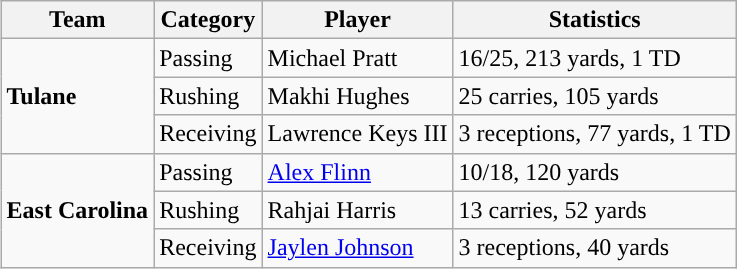<table class="wikitable" style="float: right;">
<tr>
<th>Team</th>
<th>Category</th>
<th>Player</th>
<th>Statistics</th>
</tr>
<tr>
<td rowspan=3><strong>Tulane</strong></td>
<td>Passing</td>
<td>Michael Pratt</td>
<td>16/25, 213 yards, 1 TD</td>
</tr>
<tr>
<td>Rushing</td>
<td>Makhi Hughes</td>
<td>25 carries, 105 yards</td>
</tr>
<tr>
<td>Receiving</td>
<td>Lawrence Keys III</td>
<td>3 receptions, 77 yards, 1 TD</td>
</tr>
<tr>
<td rowspan=3><strong>East Carolina</strong></td>
<td>Passing</td>
<td><a href='#'>Alex Flinn</a></td>
<td>10/18, 120 yards</td>
</tr>
<tr>
<td>Rushing</td>
<td>Rahjai Harris</td>
<td>13 carries, 52 yards</td>
</tr>
<tr>
<td>Receiving</td>
<td><a href='#'>Jaylen Johnson</a></td>
<td>3 receptions, 40 yards</td>
</tr>
</table>
